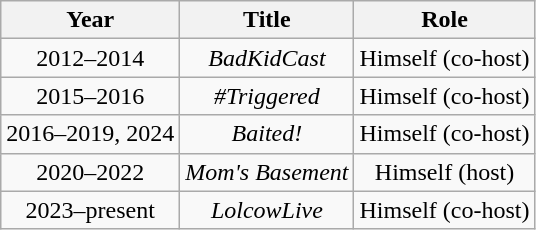<table class="wikitable" style="text-align:center;">
<tr>
<th>Year</th>
<th>Title</th>
<th>Role</th>
</tr>
<tr>
<td>2012–2014</td>
<td><em>BadKidCast</em></td>
<td>Himself (co-host)</td>
</tr>
<tr>
<td>2015–2016</td>
<td><em>#Triggered</em></td>
<td>Himself (co-host)</td>
</tr>
<tr>
<td>2016–2019, 2024</td>
<td><em>Baited!</em></td>
<td>Himself (co-host)</td>
</tr>
<tr>
<td>2020–2022</td>
<td><em>Mom's Basement</em></td>
<td>Himself (host)</td>
</tr>
<tr>
<td>2023–present</td>
<td><em>LolcowLive</em></td>
<td>Himself (co-host)</td>
</tr>
</table>
